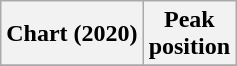<table class="wikitable plainrowheaders" style="text-align:center">
<tr>
<th scope="col">Chart (2020)</th>
<th scope="col">Peak<br>position</th>
</tr>
<tr>
</tr>
</table>
